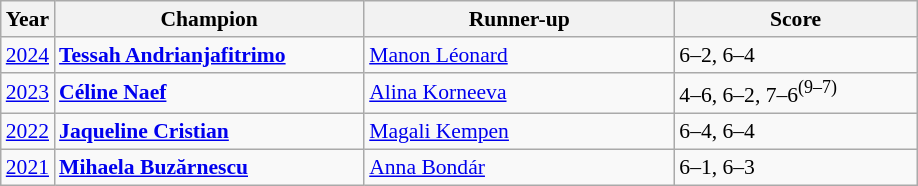<table class="wikitable" style="font-size:90%">
<tr>
<th>Year</th>
<th width="200">Champion</th>
<th width="200">Runner-up</th>
<th width="155">Score</th>
</tr>
<tr>
<td><a href='#'>2024</a></td>
<td> <strong><a href='#'>Tessah Andrianjafitrimo</a></strong></td>
<td> <a href='#'>Manon Léonard</a></td>
<td>6–2, 6–4</td>
</tr>
<tr>
<td><a href='#'>2023</a></td>
<td> <strong><a href='#'>Céline Naef</a></strong></td>
<td> <a href='#'>Alina Korneeva</a></td>
<td>4–6, 6–2, 7–6<sup>(9–7)</sup></td>
</tr>
<tr>
<td><a href='#'>2022</a></td>
<td> <strong><a href='#'>Jaqueline Cristian</a></strong></td>
<td> <a href='#'>Magali Kempen</a></td>
<td>6–4, 6–4</td>
</tr>
<tr>
<td><a href='#'>2021</a></td>
<td> <strong><a href='#'>Mihaela Buzărnescu</a></strong></td>
<td> <a href='#'>Anna Bondár</a></td>
<td>6–1, 6–3</td>
</tr>
</table>
